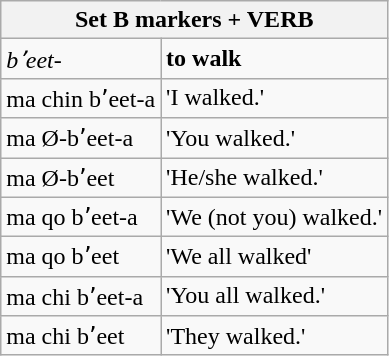<table class="wikitable">
<tr>
<th colspan=2>Set B markers + VERB</th>
</tr>
<tr>
<td><em>bʼeet-</em></td>
<td><strong>to walk</strong></td>
</tr>
<tr>
<td>ma chin bʼeet-a</td>
<td>'I walked.'</td>
</tr>
<tr>
<td>ma Ø-bʼeet-a</td>
<td>'You walked.'</td>
</tr>
<tr>
<td>ma Ø-bʼeet</td>
<td>'He/she walked.'</td>
</tr>
<tr>
<td>ma qo bʼeet-a</td>
<td>'We (not you) walked.'</td>
</tr>
<tr>
<td>ma qo bʼeet</td>
<td>'We all walked'</td>
</tr>
<tr>
<td>ma chi bʼeet-a</td>
<td>'You all walked.'</td>
</tr>
<tr>
<td>ma chi bʼeet</td>
<td>'They walked.'</td>
</tr>
</table>
